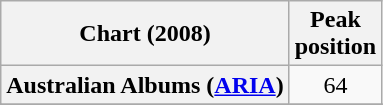<table class="wikitable sortable plainrowheaders" style="text-align:center">
<tr>
<th scope="col">Chart (2008)</th>
<th scope="col">Peak<br>position</th>
</tr>
<tr>
<th scope="row">Australian Albums (<a href='#'>ARIA</a>)</th>
<td>64</td>
</tr>
<tr>
</tr>
<tr>
</tr>
<tr>
</tr>
<tr>
</tr>
<tr>
</tr>
<tr>
</tr>
<tr>
</tr>
<tr>
</tr>
</table>
